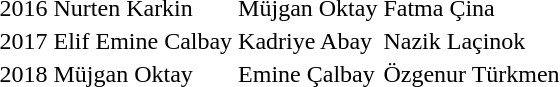<table>
<tr>
<td>2016</td>
<td>Nurten Karkin</td>
<td>Müjgan Oktay</td>
<td>Fatma Çina</td>
</tr>
<tr>
<td>2017</td>
<td>Elif Emine Calbay</td>
<td>Kadriye Abay</td>
<td>Nazik Laçinok</td>
</tr>
<tr>
<td>2018</td>
<td>Müjgan Oktay</td>
<td>Emine Çalbay</td>
<td>Özgenur Türkmen</td>
</tr>
</table>
